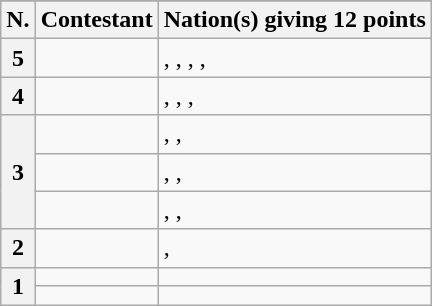<table class="wikitable plainrowheaders">
<tr>
</tr>
<tr>
<th scope="col">N.</th>
<th scope="col">Contestant</th>
<th scope="col">Nation(s) giving 12 points</th>
</tr>
<tr>
<th scope="row">5</th>
<td></td>
<td>, , , , </td>
</tr>
<tr>
<th scope="row">4</th>
<td><strong></strong></td>
<td>, , , </td>
</tr>
<tr>
<th scope="row" rowspan="3">3</th>
<td></td>
<td>, , </td>
</tr>
<tr>
<td></td>
<td>, , </td>
</tr>
<tr>
<td></td>
<td>, , </td>
</tr>
<tr>
<th scope="row">2</th>
<td></td>
<td>, </td>
</tr>
<tr>
<th scope="row" rowspan="2">1</th>
<td></td>
<td></td>
</tr>
<tr>
<td></td>
<td></td>
</tr>
</table>
